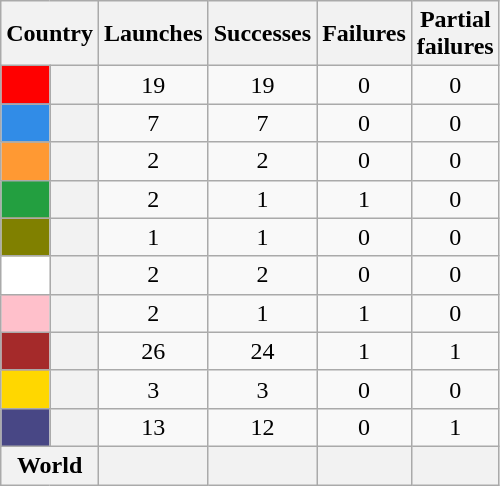<table class="wikitable sortable" style="text-align:center;">
<tr>
<th colspan=2>Country</th>
<th>Launches</th>
<th>Successes</th>
<th>Failures</th>
<th>Partial <br> failures</th>
</tr>
<tr>
<th scope=row style="background:#ff0000;"></th>
<th style="text-align:left;"></th>
<td>19</td>
<td>19</td>
<td>0</td>
<td>0</td>
</tr>
<tr>
<th scope=row style="background:#318ce7;"></th>
<th style="text-align:left;"></th>
<td>7</td>
<td>7</td>
<td>0</td>
<td>0</td>
</tr>
<tr>
<th scope=row style="background:#ff9933;"></th>
<th style="text-align:left;"></th>
<td>2</td>
<td>2</td>
<td>0</td>
<td>0</td>
</tr>
<tr>
<th scope=row style="background:#239f40;"></th>
<th style="text-align:left;"></th>
<td>2</td>
<td>1</td>
<td>1</td>
<td>0</td>
</tr>
<tr>
<th scope=row style="background:#808000;"></th>
<th style="text-align:left;"></th>
<td>1</td>
<td>1</td>
<td>0</td>
<td>0</td>
</tr>
<tr>
<th scope=row style="background:#ffffff;"></th>
<th style="text-align:left;"></th>
<td>2</td>
<td>2</td>
<td>0</td>
<td>0</td>
</tr>
<tr>
<th scope=row style="background:#ffc0cb;"></th>
<th style="text-align:left;"></th>
<td>2</td>
<td>1</td>
<td>1</td>
<td>0</td>
</tr>
<tr>
<th scope=row style="background:#a52a2a;"></th>
<th style="text-align:left;"></th>
<td>26</td>
<td>24</td>
<td>1</td>
<td>1</td>
</tr>
<tr>
<th scope=row style="background:#ffd700;"></th>
<th style="text-align:left;"></th>
<td>3</td>
<td>3</td>
<td>0</td>
<td>0</td>
</tr>
<tr>
<th scope=row style="background:#484785;"></th>
<th style="text-align:left;"></th>
<td>13</td>
<td>12</td>
<td>0</td>
<td>1</td>
</tr>
<tr class="sortbottom">
<th colspan="2">World</th>
<th></th>
<th></th>
<th></th>
<th></th>
</tr>
</table>
